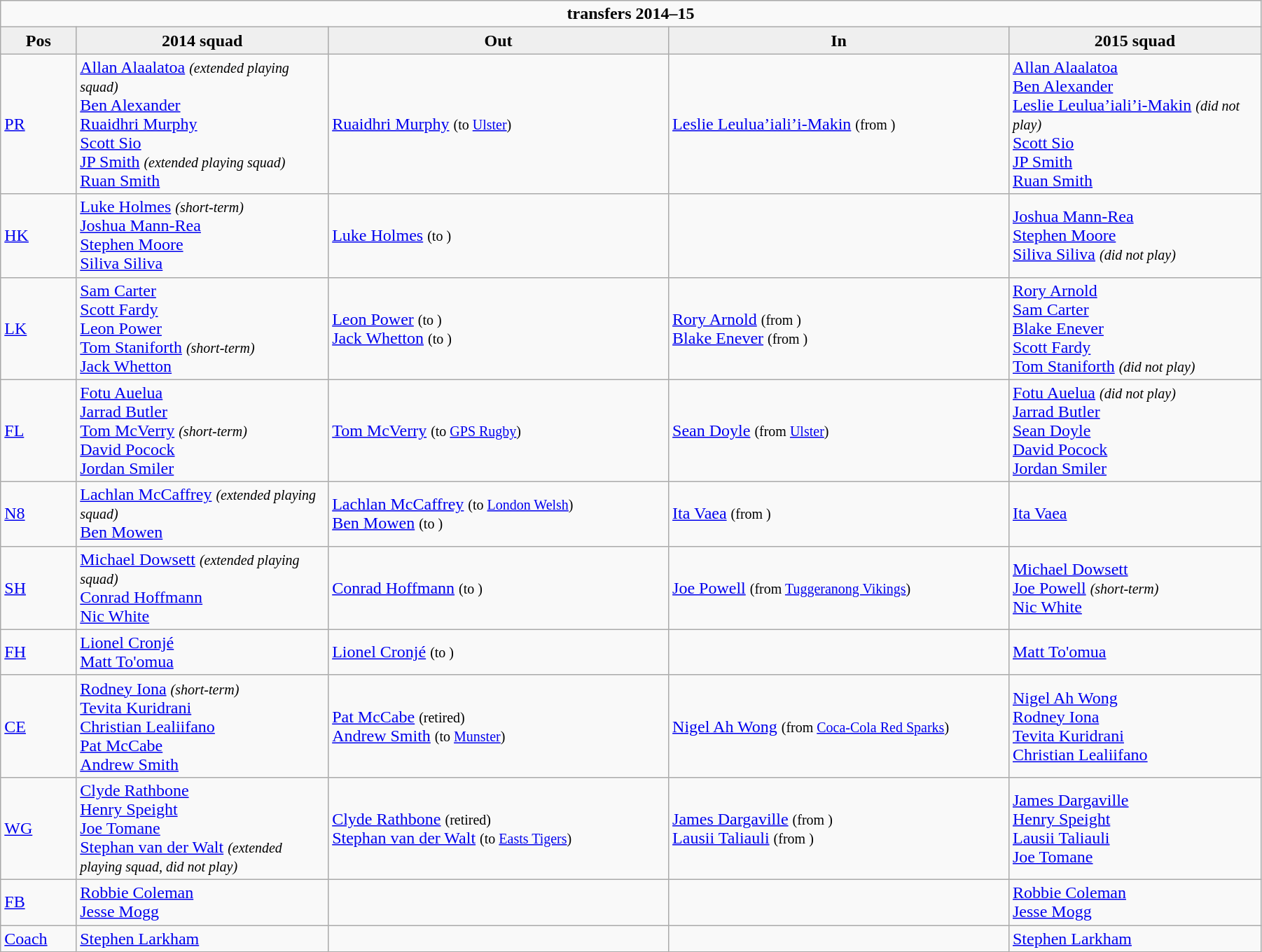<table class="wikitable" style="text-align: left; width:95%">
<tr>
<td colspan="100%" style="text-align:center;"><strong> transfers 2014–15</strong></td>
</tr>
<tr>
<th style="background:#efefef; width:6%;">Pos</th>
<th style="background:#efefef; width:20%;">2014 squad</th>
<th style="background:#efefef; width:27%;">Out</th>
<th style="background:#efefef; width:27%;">In</th>
<th style="background:#efefef; width:20%;">2015 squad</th>
</tr>
<tr>
<td><a href='#'>PR</a></td>
<td> <a href='#'>Allan Alaalatoa</a> <small><em>(extended playing squad)</em></small><br><a href='#'>Ben Alexander</a><br><a href='#'>Ruaidhri Murphy</a><br><a href='#'>Scott Sio</a><br><a href='#'>JP Smith</a> <small><em>(extended playing squad)</em></small><br><a href='#'>Ruan Smith</a></td>
<td>  <a href='#'>Ruaidhri Murphy</a> <small>(to  <a href='#'>Ulster</a>)</small></td>
<td>  <a href='#'>Leslie Leulua’iali’i-Makin</a> <small>(from )</small></td>
<td> <a href='#'>Allan Alaalatoa</a><br><a href='#'>Ben Alexander</a><br><a href='#'>Leslie Leulua’iali’i-Makin</a> <small><em>(did not play)</em></small><br><a href='#'>Scott Sio</a><br><a href='#'>JP Smith</a><br><a href='#'>Ruan Smith</a></td>
</tr>
<tr>
<td><a href='#'>HK</a></td>
<td> <a href='#'>Luke Holmes</a> <small><em>(short-term)</em></small><br><a href='#'>Joshua Mann-Rea</a><br><a href='#'>Stephen Moore</a><br><a href='#'>Siliva Siliva</a></td>
<td>  <a href='#'>Luke Holmes</a> <small>(to )</small></td>
<td></td>
<td> <a href='#'>Joshua Mann-Rea</a><br><a href='#'>Stephen Moore</a><br><a href='#'>Siliva Siliva</a> <small><em>(did not play)</em></small></td>
</tr>
<tr>
<td><a href='#'>LK</a></td>
<td> <a href='#'>Sam Carter</a><br><a href='#'>Scott Fardy</a><br><a href='#'>Leon Power</a><br><a href='#'>Tom Staniforth</a> <small><em>(short-term)</em></small><br><a href='#'>Jack Whetton</a></td>
<td>  <a href='#'>Leon Power</a> <small>(to )</small><br> <a href='#'>Jack Whetton</a> <small>(to )</small></td>
<td>  <a href='#'>Rory Arnold</a> <small>(from )</small><br> <a href='#'>Blake Enever</a> <small>(from )</small></td>
<td> <a href='#'>Rory Arnold</a><br><a href='#'>Sam Carter</a><br><a href='#'>Blake Enever</a><br><a href='#'>Scott Fardy</a><br><a href='#'>Tom Staniforth</a> <small><em>(did not play)</em></small></td>
</tr>
<tr>
<td><a href='#'>FL</a></td>
<td> <a href='#'>Fotu Auelua</a><br><a href='#'>Jarrad Butler</a><br><a href='#'>Tom McVerry</a> <small><em>(short-term)</em></small><br><a href='#'>David Pocock</a><br><a href='#'>Jordan Smiler</a></td>
<td>  <a href='#'>Tom McVerry</a> <small>(to <a href='#'>GPS Rugby</a>)</small></td>
<td>  <a href='#'>Sean Doyle</a> <small>(from  <a href='#'>Ulster</a>)</small></td>
<td> <a href='#'>Fotu Auelua</a> <small><em>(did not play)</em></small><br><a href='#'>Jarrad Butler</a><br><a href='#'>Sean Doyle</a><br><a href='#'>David Pocock</a><br><a href='#'>Jordan Smiler</a></td>
</tr>
<tr>
<td><a href='#'>N8</a></td>
<td> <a href='#'>Lachlan McCaffrey</a> <small><em>(extended playing squad)</em></small><br><a href='#'>Ben Mowen</a></td>
<td>  <a href='#'>Lachlan McCaffrey</a> <small>(to  <a href='#'>London Welsh</a>)</small><br> <a href='#'>Ben Mowen</a> <small>(to )</small></td>
<td>  <a href='#'>Ita Vaea</a> <small>(from )</small></td>
<td> <a href='#'>Ita Vaea</a></td>
</tr>
<tr>
<td><a href='#'>SH</a></td>
<td> <a href='#'>Michael Dowsett</a> <small><em>(extended playing squad)</em></small><br><a href='#'>Conrad Hoffmann</a><br><a href='#'>Nic White</a></td>
<td>  <a href='#'>Conrad Hoffmann</a> <small>(to )</small></td>
<td>  <a href='#'>Joe Powell</a> <small>(from <a href='#'>Tuggeranong Vikings</a>)</small></td>
<td> <a href='#'>Michael Dowsett</a><br><a href='#'>Joe Powell</a> <small><em>(short-term)</em></small><br><a href='#'>Nic White</a></td>
</tr>
<tr>
<td><a href='#'>FH</a></td>
<td> <a href='#'>Lionel Cronjé</a><br><a href='#'>Matt To'omua</a></td>
<td>  <a href='#'>Lionel Cronjé</a> <small>(to )</small></td>
<td></td>
<td> <a href='#'>Matt To'omua</a></td>
</tr>
<tr>
<td><a href='#'>CE</a></td>
<td> <a href='#'>Rodney Iona</a> <small><em>(short-term)</em></small><br><a href='#'>Tevita Kuridrani</a><br><a href='#'>Christian Lealiifano</a><br><a href='#'>Pat McCabe</a><br><a href='#'>Andrew Smith</a></td>
<td>  <a href='#'>Pat McCabe</a> <small>(retired)</small><br> <a href='#'>Andrew Smith</a> <small>(to  <a href='#'>Munster</a>)</small></td>
<td>  <a href='#'>Nigel Ah Wong</a> <small>(from  <a href='#'>Coca-Cola Red Sparks</a>)</small></td>
<td> <a href='#'>Nigel Ah Wong</a><br><a href='#'>Rodney Iona</a><br><a href='#'>Tevita Kuridrani</a><br><a href='#'>Christian Lealiifano</a></td>
</tr>
<tr>
<td><a href='#'>WG</a></td>
<td> <a href='#'>Clyde Rathbone</a><br><a href='#'>Henry Speight</a><br><a href='#'>Joe Tomane</a><br><a href='#'>Stephan van der Walt</a> <small><em>(extended playing squad, did not play)</em></small></td>
<td>  <a href='#'>Clyde Rathbone</a> <small>(retired)</small><br> <a href='#'>Stephan van der Walt</a> <small>(to <a href='#'>Easts Tigers</a>)</small></td>
<td>  <a href='#'>James Dargaville</a> <small>(from )</small><br> <a href='#'>Lausii Taliauli</a> <small>(from )</small></td>
<td> <a href='#'>James Dargaville</a><br><a href='#'>Henry Speight</a><br><a href='#'>Lausii Taliauli</a><br><a href='#'>Joe Tomane</a></td>
</tr>
<tr>
<td><a href='#'>FB</a></td>
<td> <a href='#'>Robbie Coleman</a><br><a href='#'>Jesse Mogg</a></td>
<td></td>
<td></td>
<td> <a href='#'>Robbie Coleman</a><br><a href='#'>Jesse Mogg</a></td>
</tr>
<tr>
<td><a href='#'>Coach</a></td>
<td> <a href='#'>Stephen Larkham</a></td>
<td></td>
<td></td>
<td> <a href='#'>Stephen Larkham</a></td>
</tr>
</table>
